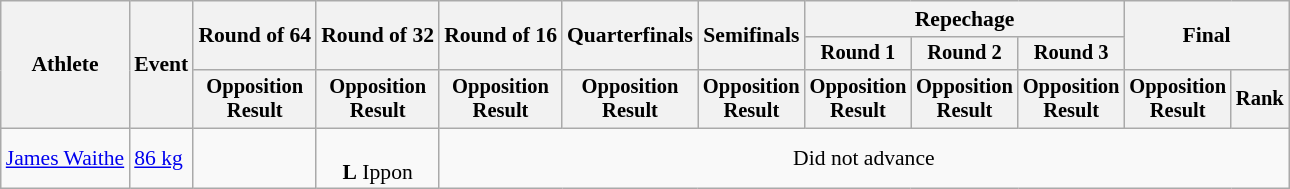<table class="wikitable" style="font-size:90%">
<tr>
<th rowspan="3">Athlete</th>
<th rowspan="3">Event</th>
<th rowspan="2">Round of 64</th>
<th rowspan="2">Round of 32</th>
<th rowspan="2">Round of 16</th>
<th rowspan="2">Quarterfinals</th>
<th rowspan="2">Semifinals</th>
<th colspan=3>Repechage</th>
<th rowspan="2" colspan=2>Final</th>
</tr>
<tr style="font-size:95%">
<th>Round 1</th>
<th>Round 2</th>
<th>Round 3</th>
</tr>
<tr style="font-size:95%">
<th>Opposition<br>Result</th>
<th>Opposition<br>Result</th>
<th>Opposition<br>Result</th>
<th>Opposition<br>Result</th>
<th>Opposition<br>Result</th>
<th>Opposition<br>Result</th>
<th>Opposition<br>Result</th>
<th>Opposition<br>Result</th>
<th>Opposition<br>Result</th>
<th>Rank</th>
</tr>
<tr align=center>
<td align=left><a href='#'>James Waithe</a></td>
<td align=left><a href='#'>86 kg</a></td>
<td></td>
<td><br><strong>L</strong> Ippon</td>
<td colspan=8>Did not advance</td>
</tr>
</table>
